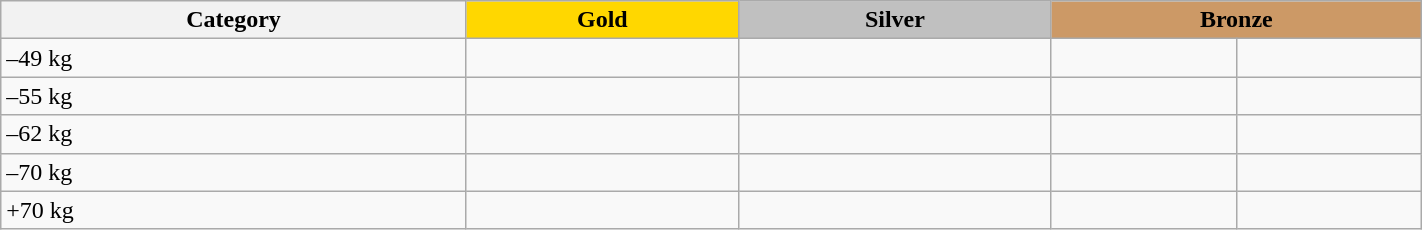<table class=wikitable  width=75%>
<tr>
<th>Category</th>
<th style="background: gold">Gold</th>
<th style="background: silver">Silver</th>
<th style="background: #cc9966" colspan=2>Bronze</th>
</tr>
<tr>
<td>–49 kg</td>
<td></td>
<td></td>
<td></td>
<td></td>
</tr>
<tr>
<td>–55 kg</td>
<td></td>
<td></td>
<td></td>
<td></td>
</tr>
<tr>
<td>–62 kg</td>
<td></td>
<td></td>
<td></td>
<td></td>
</tr>
<tr>
<td>–70 kg</td>
<td></td>
<td></td>
<td></td>
<td></td>
</tr>
<tr>
<td>+70 kg</td>
<td></td>
<td></td>
<td></td>
<td></td>
</tr>
</table>
